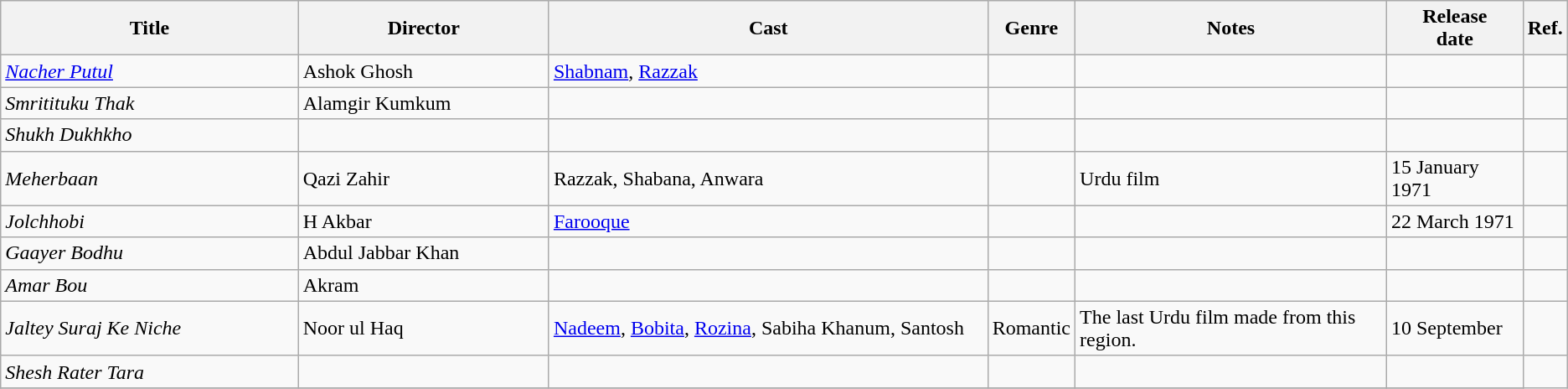<table class="wikitable sortable">
<tr>
<th style="width:19%;">Title</th>
<th style="width:16%;">Director</th>
<th style="width:28%;">Cast</th>
<th>Genre</th>
<th>Notes</th>
<th>Release <br> date</th>
<th style="width:2%;">Ref.</th>
</tr>
<tr>
<td><em><a href='#'>Nacher Putul</a></em></td>
<td>Ashok Ghosh</td>
<td><a href='#'>Shabnam</a>, <a href='#'>Razzak</a></td>
<td></td>
<td></td>
<td></td>
<td></td>
</tr>
<tr>
<td><em>Smritituku Thak</em></td>
<td>Alamgir Kumkum</td>
<td></td>
<td></td>
<td></td>
<td></td>
<td></td>
</tr>
<tr>
<td><em>Shukh Dukhkho</em></td>
<td></td>
<td></td>
<td></td>
<td></td>
<td></td>
<td></td>
</tr>
<tr>
<td><em>Meherbaan</em></td>
<td>Qazi Zahir</td>
<td>Razzak, Shabana, Anwara </td>
<td></td>
<td>Urdu film</td>
<td>15 January 1971</td>
<td></td>
</tr>
<tr>
<td><em>Jolchhobi</em></td>
<td>H Akbar</td>
<td><a href='#'>Farooque</a></td>
<td></td>
<td></td>
<td>22 March 1971</td>
<td></td>
</tr>
<tr>
<td><em>Gaayer Bodhu</em></td>
<td>Abdul Jabbar Khan</td>
<td></td>
<td></td>
<td></td>
<td></td>
<td></td>
</tr>
<tr>
<td><em>Amar Bou</em></td>
<td>Akram</td>
<td></td>
<td></td>
<td></td>
<td></td>
<td></td>
</tr>
<tr>
<td><em>Jaltey Suraj Ke Niche</em></td>
<td>Noor ul Haq</td>
<td><a href='#'>Nadeem</a>, <a href='#'>Bobita</a>, <a href='#'>Rozina</a>, Sabiha Khanum, Santosh</td>
<td>Romantic</td>
<td>The last Urdu film made from this region.</td>
<td>10 September</td>
<td></td>
</tr>
<tr>
<td><em>Shesh Rater Tara</em></td>
<td></td>
<td></td>
<td></td>
<td></td>
<td></td>
</tr>
<tr>
</tr>
</table>
